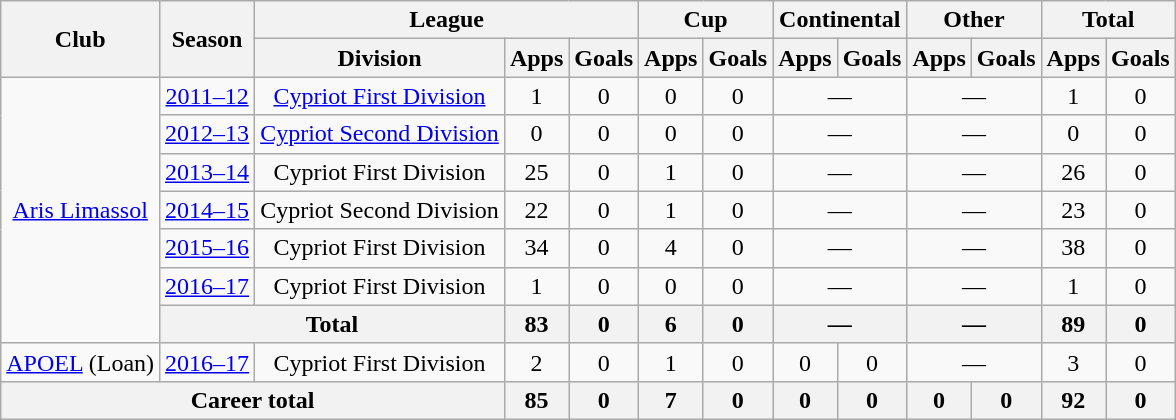<table class="wikitable" style="text-align:center;">
<tr>
<th rowspan="2">Club</th>
<th rowspan="2">Season</th>
<th colspan="3">League</th>
<th colspan="2">Cup</th>
<th colspan="2">Continental</th>
<th colspan="2">Other</th>
<th colspan="2">Total</th>
</tr>
<tr>
<th>Division</th>
<th>Apps</th>
<th>Goals</th>
<th>Apps</th>
<th>Goals</th>
<th>Apps</th>
<th>Goals</th>
<th>Apps</th>
<th>Goals</th>
<th>Apps</th>
<th>Goals</th>
</tr>
<tr>
<td rowspan="7"><a href='#'>Aris Limassol</a></td>
<td><a href='#'>2011–12</a></td>
<td><a href='#'>Cypriot First Division</a></td>
<td>1</td>
<td>0</td>
<td>0</td>
<td>0</td>
<td colspan="2">—</td>
<td colspan="2">—</td>
<td>1</td>
<td>0</td>
</tr>
<tr>
<td><a href='#'>2012–13</a></td>
<td><a href='#'>Cypriot Second Division</a></td>
<td>0</td>
<td>0</td>
<td>0</td>
<td>0</td>
<td colspan="2">—</td>
<td colspan="2">—</td>
<td>0</td>
<td>0</td>
</tr>
<tr>
<td><a href='#'>2013–14</a></td>
<td>Cypriot First Division</td>
<td>25</td>
<td>0</td>
<td>1</td>
<td>0</td>
<td colspan="2">—</td>
<td colspan="2">—</td>
<td>26</td>
<td>0</td>
</tr>
<tr>
<td><a href='#'>2014–15</a></td>
<td>Cypriot Second Division</td>
<td>22</td>
<td>0</td>
<td>1</td>
<td>0</td>
<td colspan="2">—</td>
<td colspan="2">—</td>
<td>23</td>
<td>0</td>
</tr>
<tr>
<td><a href='#'>2015–16</a></td>
<td>Cypriot First Division</td>
<td>34</td>
<td>0</td>
<td>4</td>
<td>0</td>
<td colspan="2">—</td>
<td colspan="2">—</td>
<td>38</td>
<td>0</td>
</tr>
<tr>
<td><a href='#'>2016–17</a></td>
<td>Cypriot First Division</td>
<td>1</td>
<td>0</td>
<td>0</td>
<td>0</td>
<td colspan="2">—</td>
<td colspan="2">—</td>
<td>1</td>
<td>0</td>
</tr>
<tr>
<th colspan="2">Total</th>
<th>83</th>
<th>0</th>
<th>6</th>
<th>0</th>
<th colspan="2">—</th>
<th colspan="2">—</th>
<th>89</th>
<th>0</th>
</tr>
<tr>
<td><a href='#'>APOEL</a> (Loan)</td>
<td><a href='#'>2016–17</a></td>
<td>Cypriot First Division</td>
<td>2</td>
<td>0</td>
<td>1</td>
<td>0</td>
<td>0</td>
<td>0</td>
<td colspan="2">—</td>
<td>3</td>
<td>0</td>
</tr>
<tr>
<th colspan="3">Career total</th>
<th>85</th>
<th>0</th>
<th>7</th>
<th>0</th>
<th>0</th>
<th>0</th>
<th>0</th>
<th>0</th>
<th>92</th>
<th>0</th>
</tr>
</table>
